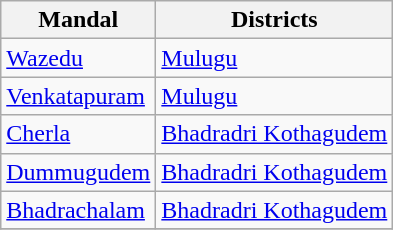<table class="wikitable sortable static-row-numbers static-row-header-hash">
<tr>
<th>Mandal</th>
<th>Districts</th>
</tr>
<tr>
<td><a href='#'>Wazedu</a></td>
<td><a href='#'>Mulugu</a></td>
</tr>
<tr>
<td><a href='#'>Venkatapuram</a></td>
<td><a href='#'>Mulugu</a></td>
</tr>
<tr>
<td><a href='#'>Cherla</a></td>
<td><a href='#'>Bhadradri Kothagudem</a></td>
</tr>
<tr>
<td><a href='#'>Dummugudem</a></td>
<td><a href='#'>Bhadradri Kothagudem</a></td>
</tr>
<tr>
<td><a href='#'>Bhadrachalam</a></td>
<td><a href='#'>Bhadradri Kothagudem</a></td>
</tr>
<tr>
</tr>
</table>
